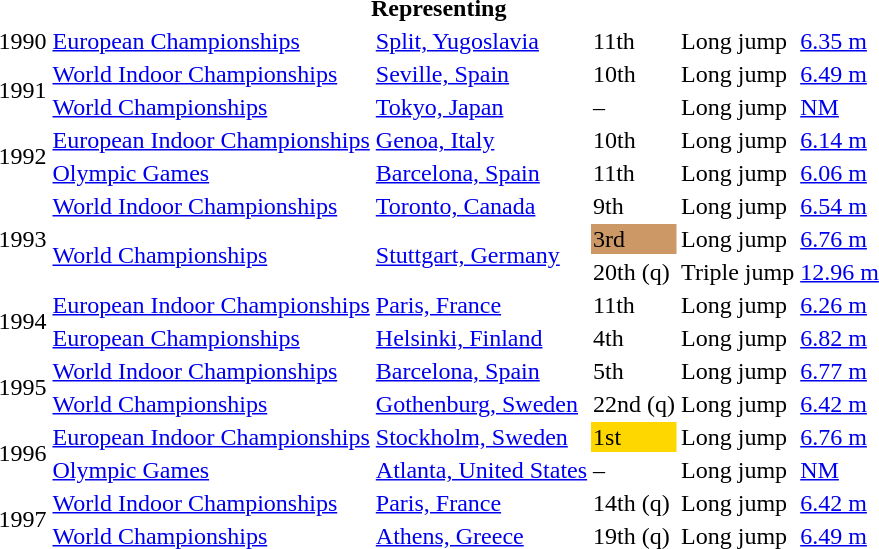<table>
<tr>
<th colspan="6">Representing </th>
</tr>
<tr>
<td>1990</td>
<td><a href='#'>European Championships</a></td>
<td><a href='#'>Split, Yugoslavia</a></td>
<td>11th</td>
<td>Long jump</td>
<td><a href='#'>6.35 m</a></td>
</tr>
<tr>
<td rowspan=2>1991</td>
<td><a href='#'>World Indoor Championships</a></td>
<td><a href='#'>Seville, Spain</a></td>
<td>10th</td>
<td>Long jump</td>
<td><a href='#'>6.49 m</a></td>
</tr>
<tr>
<td><a href='#'>World Championships</a></td>
<td><a href='#'>Tokyo, Japan</a></td>
<td>–</td>
<td>Long jump</td>
<td><a href='#'>NM</a></td>
</tr>
<tr>
<td rowspan=2>1992</td>
<td><a href='#'>European Indoor Championships</a></td>
<td><a href='#'>Genoa, Italy</a></td>
<td>10th</td>
<td>Long jump</td>
<td><a href='#'>6.14 m</a></td>
</tr>
<tr>
<td><a href='#'>Olympic Games</a></td>
<td><a href='#'>Barcelona, Spain</a></td>
<td>11th</td>
<td>Long jump</td>
<td><a href='#'>6.06 m</a></td>
</tr>
<tr>
<td rowspan=3>1993</td>
<td><a href='#'>World Indoor Championships</a></td>
<td><a href='#'>Toronto, Canada</a></td>
<td>9th</td>
<td>Long jump</td>
<td><a href='#'>6.54 m</a></td>
</tr>
<tr>
<td rowspan=2><a href='#'>World Championships</a></td>
<td rowspan=2><a href='#'>Stuttgart, Germany</a></td>
<td bgcolor=cc9966>3rd</td>
<td>Long jump</td>
<td><a href='#'>6.76 m</a></td>
</tr>
<tr>
<td>20th (q)</td>
<td>Triple jump</td>
<td><a href='#'>12.96 m</a></td>
</tr>
<tr>
<td rowspan=2>1994</td>
<td><a href='#'>European Indoor Championships</a></td>
<td><a href='#'>Paris, France</a></td>
<td>11th</td>
<td>Long jump</td>
<td><a href='#'>6.26 m</a></td>
</tr>
<tr>
<td><a href='#'>European Championships</a></td>
<td><a href='#'>Helsinki, Finland</a></td>
<td>4th</td>
<td>Long jump</td>
<td><a href='#'>6.82 m</a></td>
</tr>
<tr>
<td rowspan=2>1995</td>
<td><a href='#'>World Indoor Championships</a></td>
<td><a href='#'>Barcelona, Spain</a></td>
<td>5th</td>
<td>Long jump</td>
<td><a href='#'>6.77 m</a></td>
</tr>
<tr>
<td><a href='#'>World Championships</a></td>
<td><a href='#'>Gothenburg, Sweden</a></td>
<td>22nd (q)</td>
<td>Long jump</td>
<td><a href='#'>6.42 m</a></td>
</tr>
<tr>
<td rowspan=2>1996</td>
<td><a href='#'>European Indoor Championships</a></td>
<td><a href='#'>Stockholm, Sweden</a></td>
<td bgcolor=gold>1st</td>
<td>Long jump</td>
<td><a href='#'>6.76 m</a></td>
</tr>
<tr>
<td><a href='#'>Olympic Games</a></td>
<td><a href='#'>Atlanta, United States</a></td>
<td>–</td>
<td>Long jump</td>
<td><a href='#'>NM</a></td>
</tr>
<tr>
<td rowspan=2>1997</td>
<td><a href='#'>World Indoor Championships</a></td>
<td><a href='#'>Paris, France</a></td>
<td>14th (q)</td>
<td>Long jump</td>
<td><a href='#'>6.42 m</a></td>
</tr>
<tr>
<td><a href='#'>World Championships</a></td>
<td><a href='#'>Athens, Greece</a></td>
<td>19th (q)</td>
<td>Long jump</td>
<td><a href='#'>6.49 m</a></td>
</tr>
</table>
